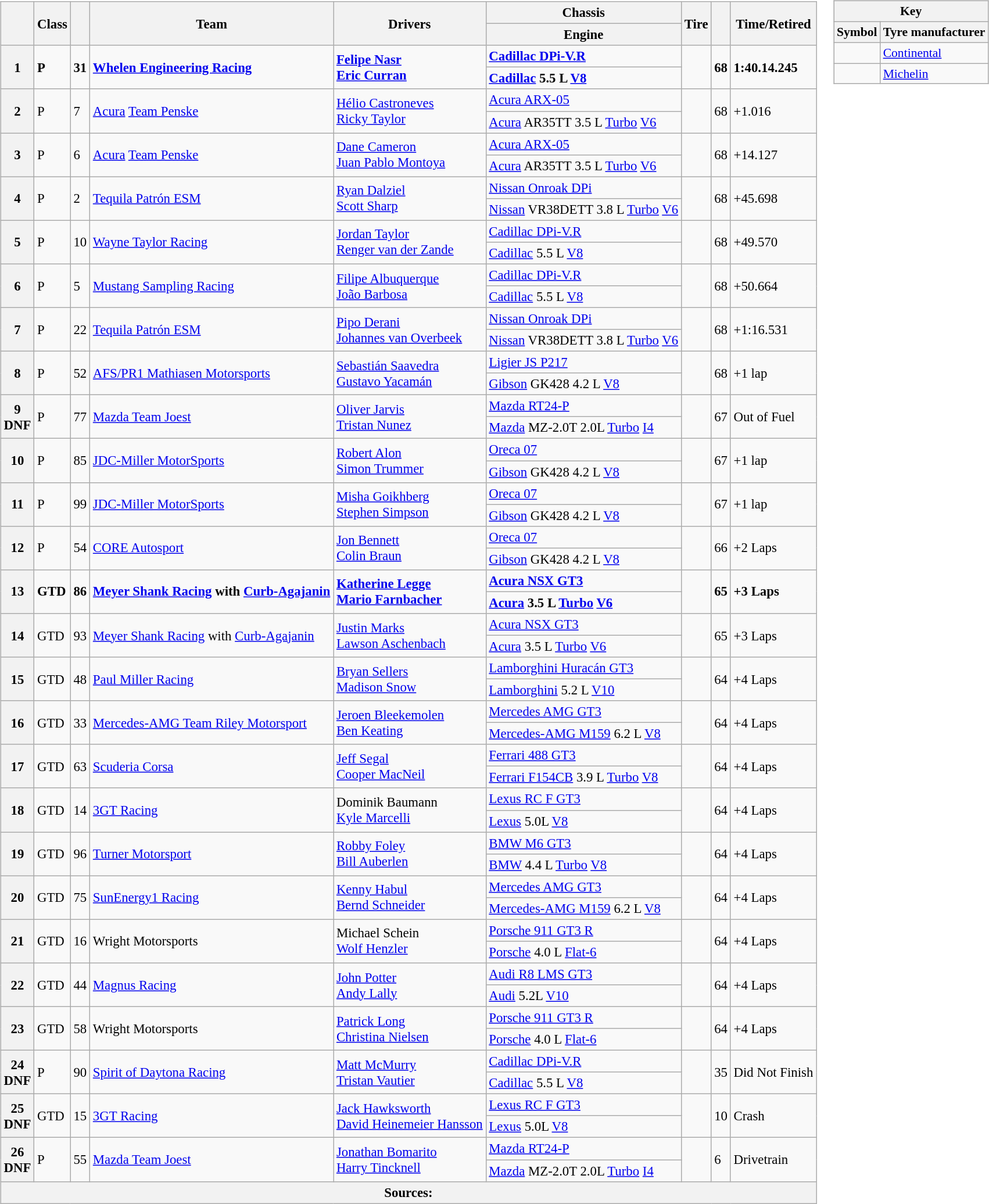<table>
<tr valign="top">
<td><br><table class="wikitable" style="font-size: 95%;">
<tr>
<th rowspan=2></th>
<th rowspan=2>Class</th>
<th rowspan=2 class="unsortable"></th>
<th rowspan=2 class="unsortable">Team</th>
<th rowspan=2 class="unsortable">Drivers</th>
<th scope="col" class="unsortable">Chassis</th>
<th rowspan=2>Tire</th>
<th rowspan=2 class="unsortable"></th>
<th rowspan=2 class="unsortable">Time/Retired</th>
</tr>
<tr>
<th>Engine</th>
</tr>
<tr style="font-weight:bold">
<th rowspan="2">1</th>
<td rowspan="2">P</td>
<td rowspan="2">31</td>
<td rowspan="2"> <a href='#'>Whelen Engineering Racing</a></td>
<td rowspan="2"> <a href='#'>Felipe Nasr</a> <br> <a href='#'>Eric Curran</a></td>
<td><a href='#'>Cadillac DPi-V.R</a></td>
<td rowspan="2"></td>
<td rowspan="2">68</td>
<td rowspan="2">1:40.14.245</td>
</tr>
<tr>
<td><strong><a href='#'>Cadillac</a> 5.5 L <a href='#'>V8</a></strong></td>
</tr>
<tr>
<th rowspan="2">2</th>
<td rowspan="2">P</td>
<td rowspan="2">7</td>
<td rowspan="2"> <a href='#'>Acura</a> <a href='#'>Team Penske</a></td>
<td rowspan="2"> <a href='#'>Hélio Castroneves</a><br> <a href='#'>Ricky Taylor</a></td>
<td><a href='#'>Acura ARX-05</a></td>
<td rowspan="2"></td>
<td rowspan="2">68</td>
<td rowspan="2">+1.016</td>
</tr>
<tr>
<td><a href='#'>Acura</a> AR35TT 3.5 L <a href='#'>Turbo</a> <a href='#'>V6</a></td>
</tr>
<tr>
<th rowspan="2">3</th>
<td rowspan="2">P</td>
<td rowspan="2">6</td>
<td rowspan="2"> <a href='#'>Acura</a> <a href='#'>Team Penske</a></td>
<td rowspan="2"> <a href='#'>Dane Cameron</a> <br> <a href='#'>Juan Pablo Montoya</a></td>
<td><a href='#'>Acura ARX-05</a></td>
<td rowspan="2"></td>
<td rowspan="2">68</td>
<td rowspan="2">+14.127</td>
</tr>
<tr>
<td><a href='#'>Acura</a> AR35TT 3.5 L <a href='#'>Turbo</a> <a href='#'>V6</a></td>
</tr>
<tr>
<th rowspan="2">4</th>
<td rowspan="2">P</td>
<td rowspan="2">2</td>
<td rowspan="2"> <a href='#'>Tequila Patrón ESM</a></td>
<td rowspan="2"> <a href='#'>Ryan Dalziel</a> <br> <a href='#'>Scott Sharp</a></td>
<td><a href='#'>Nissan Onroak DPi</a></td>
<td rowspan="2"></td>
<td rowspan="2">68</td>
<td rowspan="2">+45.698</td>
</tr>
<tr>
<td><a href='#'>Nissan</a> VR38DETT 3.8 L <a href='#'>Turbo</a> <a href='#'>V6</a></td>
</tr>
<tr>
<th rowspan="2">5</th>
<td rowspan="2">P</td>
<td rowspan="2">10</td>
<td rowspan="2"> <a href='#'>Wayne Taylor Racing</a></td>
<td rowspan="2"> <a href='#'>Jordan Taylor</a> <br> <a href='#'>Renger van der Zande</a></td>
<td><a href='#'>Cadillac DPi-V.R</a></td>
<td rowspan="2"></td>
<td rowspan="2">68</td>
<td rowspan="2">+49.570</td>
</tr>
<tr>
<td><a href='#'>Cadillac</a> 5.5 L <a href='#'>V8</a></td>
</tr>
<tr>
<th rowspan="2">6</th>
<td rowspan="2">P</td>
<td rowspan="2">5</td>
<td rowspan="2"> <a href='#'>Mustang Sampling Racing</a></td>
<td rowspan="2"> <a href='#'>Filipe Albuquerque</a> <br> <a href='#'>João Barbosa</a></td>
<td><a href='#'>Cadillac DPi-V.R</a></td>
<td rowspan="2"></td>
<td rowspan="2">68</td>
<td rowspan="2">+50.664</td>
</tr>
<tr>
<td><a href='#'>Cadillac</a> 5.5 L <a href='#'>V8</a></td>
</tr>
<tr>
<th rowspan="2">7</th>
<td rowspan="2">P</td>
<td rowspan="2">22</td>
<td rowspan="2"> <a href='#'>Tequila Patrón ESM</a></td>
<td rowspan="2"> <a href='#'>Pipo Derani</a><br> <a href='#'>Johannes van Overbeek</a></td>
<td><a href='#'>Nissan Onroak DPi</a></td>
<td rowspan="2"></td>
<td rowspan="2">68</td>
<td rowspan="2">+1:16.531</td>
</tr>
<tr>
<td><a href='#'>Nissan</a> VR38DETT 3.8 L <a href='#'>Turbo</a> <a href='#'>V6</a></td>
</tr>
<tr>
<th rowspan="2">8</th>
<td rowspan="2">P</td>
<td rowspan="2">52</td>
<td rowspan="2"> <a href='#'>AFS/PR1 Mathiasen Motorsports</a></td>
<td rowspan="2"> <a href='#'>Sebastián Saavedra</a> <br> <a href='#'>Gustavo Yacamán</a></td>
<td><a href='#'>Ligier JS P217</a></td>
<td rowspan="2"></td>
<td rowspan="2">68</td>
<td rowspan="2">+1 lap</td>
</tr>
<tr>
<td><a href='#'>Gibson</a> GK428 4.2 L <a href='#'>V8</a></td>
</tr>
<tr>
<th rowspan="2">9<br>DNF</th>
<td rowspan="2">P</td>
<td rowspan="2">77</td>
<td rowspan="2"> <a href='#'>Mazda Team Joest</a></td>
<td rowspan="2"> <a href='#'>Oliver Jarvis</a><br> <a href='#'>Tristan Nunez</a></td>
<td><a href='#'>Mazda RT24-P</a></td>
<td rowspan="2"></td>
<td rowspan="2">67</td>
<td rowspan="2">Out of Fuel</td>
</tr>
<tr>
<td><a href='#'>Mazda</a> MZ-2.0T 2.0L <a href='#'>Turbo</a> <a href='#'>I4</a></td>
</tr>
<tr>
<th rowspan="2">10</th>
<td rowspan="2">P</td>
<td rowspan="2">85</td>
<td rowspan="2"> <a href='#'>JDC-Miller MotorSports</a></td>
<td rowspan="2"> <a href='#'>Robert Alon</a> <br> <a href='#'>Simon Trummer</a></td>
<td><a href='#'>Oreca 07</a></td>
<td rowspan="2"></td>
<td rowspan="2">67</td>
<td rowspan="2">+1 lap</td>
</tr>
<tr>
<td><a href='#'>Gibson</a> GK428 4.2 L <a href='#'>V8</a></td>
</tr>
<tr>
<th rowspan="2">11</th>
<td rowspan="2">P</td>
<td rowspan="2">99</td>
<td rowspan="2"> <a href='#'>JDC-Miller MotorSports</a></td>
<td rowspan="2"> <a href='#'>Misha Goikhberg</a><br> <a href='#'>Stephen Simpson</a></td>
<td><a href='#'>Oreca 07</a></td>
<td rowspan="2"></td>
<td rowspan="2">67</td>
<td rowspan="2">+1 lap</td>
</tr>
<tr>
<td><a href='#'>Gibson</a> GK428 4.2 L <a href='#'>V8</a></td>
</tr>
<tr>
<th rowspan="2">12</th>
<td rowspan="2">P</td>
<td rowspan="2">54</td>
<td rowspan="2"> <a href='#'>CORE Autosport</a></td>
<td rowspan="2"> <a href='#'>Jon Bennett</a><br> <a href='#'>Colin Braun</a></td>
<td><a href='#'>Oreca 07</a></td>
<td rowspan="2"></td>
<td rowspan="2">66</td>
<td rowspan="2">+2 Laps</td>
</tr>
<tr>
<td><a href='#'>Gibson</a> GK428 4.2 L <a href='#'>V8</a></td>
</tr>
<tr>
<th rowspan="2">13</th>
<td rowspan="2"><strong>GTD</strong></td>
<td rowspan="2"><strong>86</strong></td>
<td rowspan="2"><strong> <a href='#'>Meyer Shank Racing</a> with <a href='#'>Curb-Agajanin</a></strong></td>
<td rowspan="2"><strong> <a href='#'>Katherine Legge</a> <br> <a href='#'>Mario Farnbacher</a></strong></td>
<td><a href='#'><strong>Acura NSX GT3</strong></a></td>
<td rowspan="2"></td>
<td rowspan="2"><strong>65</strong></td>
<td rowspan="2"><strong>+3 Laps</strong></td>
</tr>
<tr>
<td><strong><a href='#'>Acura</a></strong> <strong>3.5 L <a href='#'>Turbo</a> <a href='#'>V6</a></strong></td>
</tr>
<tr>
<th rowspan="2">14</th>
<td rowspan="2">GTD</td>
<td rowspan="2">93</td>
<td rowspan="2"> <a href='#'>Meyer Shank Racing</a> with <a href='#'>Curb-Agajanin</a></td>
<td rowspan="2"> <a href='#'>Justin Marks</a> <br> <a href='#'>Lawson Aschenbach</a></td>
<td><a href='#'>Acura NSX GT3</a></td>
<td rowspan="2"></td>
<td rowspan="2">65</td>
<td rowspan="2">+3 Laps</td>
</tr>
<tr>
<td><a href='#'>Acura</a> 3.5 L <a href='#'>Turbo</a> <a href='#'>V6</a></td>
</tr>
<tr>
<th rowspan="2">15</th>
<td rowspan="2">GTD</td>
<td rowspan="2">48</td>
<td rowspan="2"> <a href='#'>Paul Miller Racing</a></td>
<td rowspan="2"> <a href='#'>Bryan Sellers</a><br> <a href='#'>Madison Snow</a></td>
<td><a href='#'>Lamborghini Huracán GT3</a></td>
<td rowspan="2"></td>
<td rowspan="2">64</td>
<td rowspan="2">+4 Laps</td>
</tr>
<tr>
<td><a href='#'>Lamborghini</a> 5.2 L <a href='#'>V10</a></td>
</tr>
<tr>
<th rowspan="2">16</th>
<td rowspan="2">GTD</td>
<td rowspan="2">33</td>
<td rowspan="2"> <a href='#'>Mercedes-AMG Team Riley Motorsport</a></td>
<td rowspan="2"> <a href='#'>Jeroen Bleekemolen</a> <br> <a href='#'>Ben Keating</a></td>
<td><a href='#'>Mercedes AMG GT3</a></td>
<td rowspan="2"></td>
<td rowspan="2">64</td>
<td rowspan="2">+4 Laps</td>
</tr>
<tr>
<td><a href='#'>Mercedes-AMG M159</a> 6.2 L <a href='#'>V8</a></td>
</tr>
<tr>
<th rowspan="2">17</th>
<td rowspan="2">GTD</td>
<td rowspan="2">63</td>
<td rowspan="2"> <a href='#'>Scuderia Corsa</a></td>
<td rowspan="2"> <a href='#'>Jeff Segal</a><br> <a href='#'>Cooper MacNeil</a></td>
<td><a href='#'>Ferrari 488 GT3</a></td>
<td rowspan="2"></td>
<td rowspan="2">64</td>
<td rowspan="2">+4 Laps</td>
</tr>
<tr>
<td><a href='#'>Ferrari F154CB</a> 3.9 L <a href='#'>Turbo</a> <a href='#'>V8</a></td>
</tr>
<tr>
<th rowspan="2">18</th>
<td rowspan="2">GTD</td>
<td rowspan="2">14</td>
<td rowspan="2"> <a href='#'>3GT Racing</a></td>
<td rowspan="2"> Dominik Baumann<br> <a href='#'>Kyle Marcelli</a></td>
<td><a href='#'>Lexus RC F GT3</a></td>
<td rowspan="2"></td>
<td rowspan="2">64</td>
<td rowspan="2">+4 Laps</td>
</tr>
<tr>
<td><a href='#'>Lexus</a> 5.0L <a href='#'>V8</a></td>
</tr>
<tr>
<th rowspan="2">19</th>
<td rowspan="2">GTD</td>
<td rowspan="2">96</td>
<td rowspan="2"> <a href='#'>Turner Motorsport</a></td>
<td rowspan="2"> <a href='#'>Robby Foley</a> <br> <a href='#'>Bill Auberlen</a></td>
<td><a href='#'>BMW M6 GT3</a></td>
<td rowspan="2"></td>
<td rowspan="2">64</td>
<td rowspan="2">+4 Laps</td>
</tr>
<tr>
<td><a href='#'>BMW</a> 4.4 L <a href='#'>Turbo</a> <a href='#'>V8</a></td>
</tr>
<tr>
<th rowspan="2">20</th>
<td rowspan="2">GTD</td>
<td rowspan="2">75</td>
<td rowspan="2"> <a href='#'>SunEnergy1 Racing</a></td>
<td rowspan="2"> <a href='#'>Kenny Habul</a><br> <a href='#'>Bernd Schneider</a></td>
<td><a href='#'>Mercedes AMG GT3</a></td>
<td rowspan="2"></td>
<td rowspan="2">64</td>
<td rowspan="2">+4 Laps</td>
</tr>
<tr>
<td><a href='#'>Mercedes-AMG M159</a> 6.2 L <a href='#'>V8</a></td>
</tr>
<tr>
<th rowspan="2">21</th>
<td rowspan="2">GTD</td>
<td rowspan="2">16</td>
<td rowspan="2"> Wright Motorsports</td>
<td rowspan="2"> Michael Schein<br> <a href='#'>Wolf Henzler</a></td>
<td><a href='#'>Porsche 911 GT3 R</a></td>
<td rowspan="2"></td>
<td rowspan="2">64</td>
<td rowspan="2">+4 Laps</td>
</tr>
<tr>
<td><a href='#'>Porsche</a> 4.0 L <a href='#'>Flat-6</a></td>
</tr>
<tr>
<th rowspan="2">22</th>
<td rowspan="2">GTD</td>
<td rowspan="2">44</td>
<td rowspan="2"> <a href='#'>Magnus Racing</a></td>
<td rowspan="2"> <a href='#'>John Potter</a><br> <a href='#'>Andy Lally</a></td>
<td><a href='#'>Audi R8 LMS GT3</a></td>
<td rowspan="2"></td>
<td rowspan="2">64</td>
<td rowspan="2">+4 Laps</td>
</tr>
<tr>
<td><a href='#'>Audi</a> 5.2L <a href='#'>V10</a></td>
</tr>
<tr>
<th rowspan="2">23</th>
<td rowspan="2">GTD</td>
<td rowspan="2">58</td>
<td rowspan="2"> Wright Motorsports</td>
<td rowspan="2"> <a href='#'>Patrick Long</a><br> <a href='#'>Christina Nielsen</a></td>
<td><a href='#'>Porsche 911 GT3 R</a></td>
<td rowspan="2"></td>
<td rowspan="2">64</td>
<td rowspan="2">+4 Laps</td>
</tr>
<tr>
<td><a href='#'>Porsche</a> 4.0 L <a href='#'>Flat-6</a></td>
</tr>
<tr>
<th rowspan="2">24<br>DNF</th>
<td rowspan="2">P</td>
<td rowspan="2">90</td>
<td rowspan="2"> <a href='#'>Spirit of Daytona Racing</a></td>
<td rowspan="2"> <a href='#'>Matt McMurry</a><br> <a href='#'>Tristan Vautier</a></td>
<td><a href='#'>Cadillac DPi-V.R</a></td>
<td rowspan="2"></td>
<td rowspan="2">35</td>
<td rowspan="2">Did Not Finish</td>
</tr>
<tr>
<td><a href='#'>Cadillac</a> 5.5 L <a href='#'>V8</a></td>
</tr>
<tr>
<th rowspan="2">25<br>DNF</th>
<td rowspan="2">GTD</td>
<td rowspan="2">15</td>
<td rowspan="2"> <a href='#'>3GT Racing</a></td>
<td rowspan="2"> <a href='#'>Jack Hawksworth</a><br> <a href='#'>David Heinemeier Hansson</a></td>
<td><a href='#'>Lexus RC F GT3</a></td>
<td rowspan="2"></td>
<td rowspan="2">10</td>
<td rowspan="2">Crash</td>
</tr>
<tr>
<td><a href='#'>Lexus</a> 5.0L <a href='#'>V8</a></td>
</tr>
<tr>
<th rowspan="2">26<br>DNF</th>
<td rowspan="2">P</td>
<td rowspan="2">55</td>
<td rowspan="2"> <a href='#'>Mazda Team Joest</a></td>
<td rowspan="2"> <a href='#'>Jonathan Bomarito</a><br> <a href='#'>Harry Tincknell</a></td>
<td><a href='#'>Mazda RT24-P</a></td>
<td rowspan="2"></td>
<td rowspan="2">6</td>
<td rowspan="2">Drivetrain</td>
</tr>
<tr>
<td><a href='#'>Mazda</a> MZ-2.0T 2.0L <a href='#'>Turbo</a> <a href='#'>I4</a></td>
</tr>
<tr>
<th colspan="9" align="center">Sources:</th>
</tr>
</table>
</td>
<td><br><table style="margin-right:0; font-size:90%" class="wikitable">
<tr>
<th scope="col" colspan=2>Key</th>
</tr>
<tr>
<th scope="col">Symbol</th>
<th scope="col">Tyre manufacturer</th>
</tr>
<tr>
<td></td>
<td><a href='#'>Continental</a></td>
</tr>
<tr>
<td></td>
<td><a href='#'>Michelin</a></td>
</tr>
</table>
</td>
</tr>
</table>
